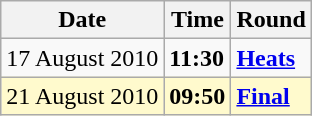<table class="wikitable">
<tr>
<th>Date</th>
<th>Time</th>
<th>Round</th>
</tr>
<tr>
<td>17 August 2010</td>
<td><strong>11:30</strong></td>
<td><strong><a href='#'>Heats</a></strong></td>
</tr>
<tr style=background:lemonchiffon>
<td>21 August 2010</td>
<td><strong>09:50</strong></td>
<td><strong><a href='#'>Final</a></strong></td>
</tr>
</table>
